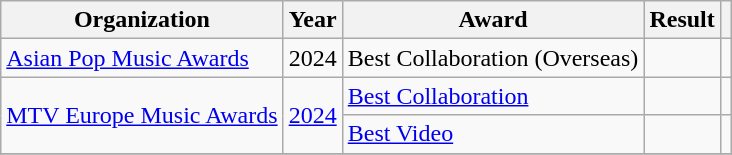<table class="wikitable plainrowheaders">
<tr align=center>
<th scope="col">Organization</th>
<th scope="col">Year</th>
<th scope="col">Award</th>
<th scope="col">Result</th>
<th scope="col"></th>
</tr>
<tr>
<td><a href='#'>Asian Pop Music Awards</a></td>
<td align="center">2024</td>
<td>Best Collaboration (Overseas)</td>
<td></td>
<td style="text-align:center"></td>
</tr>
<tr>
<td rowspan="2"><a href='#'>MTV Europe Music Awards</a></td>
<td align="center" rowspan="2"><a href='#'>2024</a></td>
<td><a href='#'>Best Collaboration</a></td>
<td></td>
<td style="text-align:center"></td>
</tr>
<tr>
<td><a href='#'>Best Video</a></td>
<td></td>
<td style="text-align:center"></td>
</tr>
<tr>
</tr>
</table>
